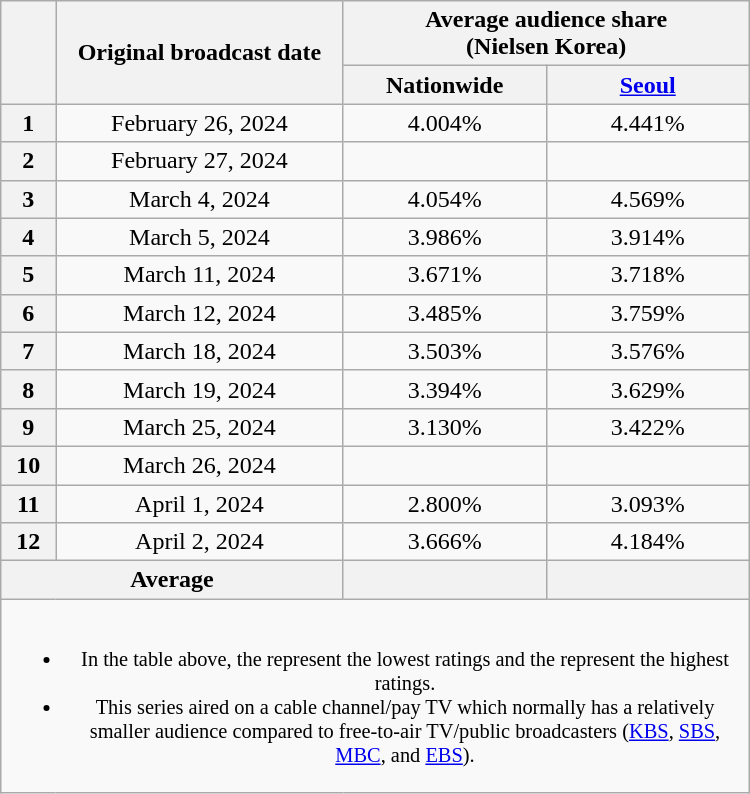<table class="wikitable" style="margin-left:auto; margin-right:auto; width:500px; text-align:center">
<tr>
<th scope="col" rowspan="2"></th>
<th scope="col" rowspan="2">Original broadcast date</th>
<th scope="col" colspan="2">Average audience share<br>(Nielsen Korea)</th>
</tr>
<tr>
<th scope="col" style="width:8em">Nationwide</th>
<th scope="col" style="width:8em"><a href='#'>Seoul</a></th>
</tr>
<tr>
<th scope="row">1</th>
<td>February 26, 2024</td>
<td>4.004% </td>
<td>4.441% </td>
</tr>
<tr>
<th scope="row">2</th>
<td>February 27, 2024</td>
<td><strong></strong> </td>
<td><strong></strong> </td>
</tr>
<tr>
<th scope="row">3</th>
<td>March 4, 2024</td>
<td>4.054% </td>
<td>4.569% </td>
</tr>
<tr>
<th scope="row">4</th>
<td>March 5, 2024</td>
<td>3.986% </td>
<td>3.914% </td>
</tr>
<tr>
<th scope="row">5</th>
<td>March 11, 2024</td>
<td>3.671% </td>
<td>3.718% </td>
</tr>
<tr>
<th scope="row">6</th>
<td>March 12, 2024</td>
<td>3.485% </td>
<td>3.759% </td>
</tr>
<tr>
<th scope="row">7</th>
<td>March 18, 2024</td>
<td>3.503% </td>
<td>3.576% </td>
</tr>
<tr>
<th scope="row">8</th>
<td>March 19, 2024</td>
<td>3.394% </td>
<td>3.629% </td>
</tr>
<tr>
<th scope="row">9</th>
<td>March 25, 2024</td>
<td>3.130% </td>
<td>3.422% </td>
</tr>
<tr>
<th scope="row">10</th>
<td>March 26, 2024</td>
<td><strong></strong> </td>
<td><strong></strong> </td>
</tr>
<tr>
<th scope="row">11</th>
<td>April 1, 2024</td>
<td>2.800% </td>
<td>3.093% </td>
</tr>
<tr>
<th scope="row">12</th>
<td>April 2, 2024</td>
<td>3.666% </td>
<td>4.184% </td>
</tr>
<tr>
<th scope="col" colspan="2">Average</th>
<th scope="col"></th>
<th scope="col"></th>
</tr>
<tr>
<td colspan="4" style="font-size:85%"><br><ul><li>In the table above, the <strong></strong> represent the lowest ratings and the <strong></strong> represent the highest ratings.</li><li>This series aired on a cable channel/pay TV which normally has a relatively smaller audience compared to free-to-air TV/public broadcasters (<a href='#'>KBS</a>, <a href='#'>SBS</a>, <a href='#'>MBC</a>, and <a href='#'>EBS</a>).</li></ul></td>
</tr>
</table>
